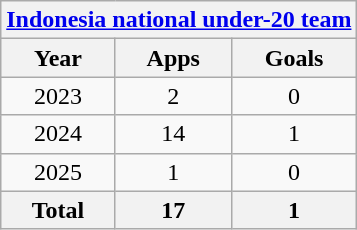<table class="wikitable" style="text-align:center">
<tr>
<th colspan=4><a href='#'>Indonesia national under-20 team</a></th>
</tr>
<tr>
<th>Year</th>
<th>Apps</th>
<th>Goals</th>
</tr>
<tr>
<td>2023</td>
<td>2</td>
<td>0</td>
</tr>
<tr>
<td>2024</td>
<td>14</td>
<td>1</td>
</tr>
<tr>
<td>2025</td>
<td>1</td>
<td>0</td>
</tr>
<tr>
<th>Total</th>
<th>17</th>
<th>1</th>
</tr>
</table>
